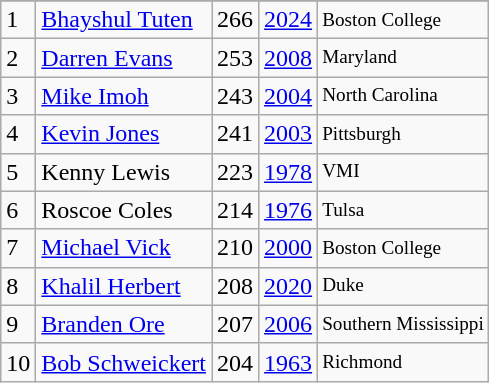<table class="wikitable">
<tr>
</tr>
<tr>
<td>1</td>
<td><a href='#'>Bhayshul Tuten</a></td>
<td>266</td>
<td><a href='#'>2024</a></td>
<td style="font-size:80%;">Boston College</td>
</tr>
<tr>
<td>2</td>
<td><a href='#'>Darren Evans</a></td>
<td>253</td>
<td><a href='#'>2008</a></td>
<td style="font-size:80%;">Maryland</td>
</tr>
<tr>
<td>3</td>
<td><a href='#'>Mike Imoh</a></td>
<td>243</td>
<td><a href='#'>2004</a></td>
<td style="font-size:80%;">North Carolina</td>
</tr>
<tr>
<td>4</td>
<td><a href='#'>Kevin Jones</a></td>
<td>241</td>
<td><a href='#'>2003</a></td>
<td style="font-size:80%;">Pittsburgh</td>
</tr>
<tr>
<td>5</td>
<td>Kenny Lewis</td>
<td>223</td>
<td><a href='#'>1978</a></td>
<td style="font-size:80%;">VMI</td>
</tr>
<tr>
<td>6</td>
<td>Roscoe Coles</td>
<td>214</td>
<td><a href='#'>1976</a></td>
<td style="font-size:80%;">Tulsa</td>
</tr>
<tr>
<td>7</td>
<td><a href='#'>Michael Vick</a></td>
<td>210</td>
<td><a href='#'>2000</a></td>
<td style="font-size:80%;">Boston College</td>
</tr>
<tr>
<td>8</td>
<td><a href='#'>Khalil Herbert</a></td>
<td>208</td>
<td><a href='#'>2020</a></td>
<td style="font-size:80%;">Duke</td>
</tr>
<tr>
<td>9</td>
<td><a href='#'>Branden Ore</a></td>
<td>207</td>
<td><a href='#'>2006</a></td>
<td style="font-size:80%;">Southern Mississippi</td>
</tr>
<tr>
<td>10</td>
<td><a href='#'>Bob Schweickert</a></td>
<td>204</td>
<td><a href='#'>1963</a></td>
<td style="font-size:80%;">Richmond</td>
</tr>
</table>
